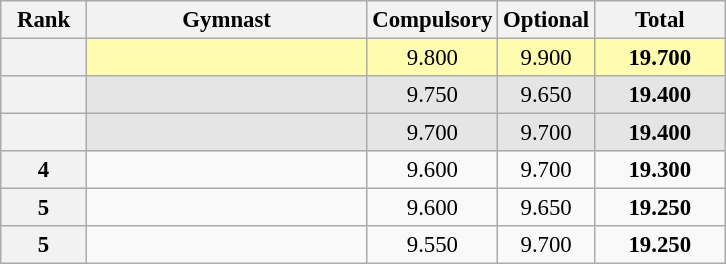<table class="wikitable sortable" style="text-align:center; font-size:95%">
<tr>
<th scope="col" style="width:50px;">Rank</th>
<th scope="col" style="width:180px;">Gymnast</th>
<th scope="col" style="width:50px;">Compulsory</th>
<th scope="col" style="width:50px;">Optional</th>
<th scope="col" style="width:80px;">Total</th>
</tr>
<tr style="background:#fffcaf;">
<th scope=row style="text-align:center"></th>
<td style="text-align:left;"></td>
<td>9.800</td>
<td>9.900</td>
<td><strong>19.700</strong></td>
</tr>
<tr style="background:#e5e5e5;">
<th scope=row style="text-align:center"></th>
<td style="text-align:left;"></td>
<td>9.750</td>
<td>9.650</td>
<td><strong>19.400</strong></td>
</tr>
<tr style="background:#e5e5e5;">
<th scope=row style="text-align:center"></th>
<td style="text-align:left;"></td>
<td>9.700</td>
<td>9.700</td>
<td><strong>19.400</strong></td>
</tr>
<tr>
<th scope=row style="text-align:center">4</th>
<td style="text-align:left;"></td>
<td>9.600</td>
<td>9.700</td>
<td><strong>19.300</strong></td>
</tr>
<tr>
<th scope=row style="text-align:center">5</th>
<td style="text-align:left;"></td>
<td>9.600</td>
<td>9.650</td>
<td><strong>19.250</strong></td>
</tr>
<tr>
<th scope=row style="text-align:center">5</th>
<td style="text-align:left;"></td>
<td>9.550</td>
<td>9.700</td>
<td><strong>19.250</strong></td>
</tr>
</table>
